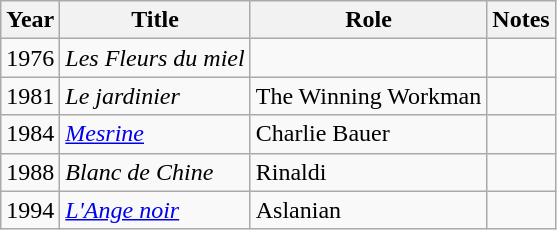<table class="wikitable">
<tr>
<th>Year</th>
<th>Title</th>
<th>Role</th>
<th>Notes</th>
</tr>
<tr>
<td>1976</td>
<td><em>Les Fleurs du miel</em></td>
<td></td>
<td></td>
</tr>
<tr>
<td>1981</td>
<td><em>Le jardinier</em></td>
<td>The Winning Workman</td>
<td></td>
</tr>
<tr>
<td>1984</td>
<td><em><a href='#'>Mesrine</a></em></td>
<td>Charlie Bauer</td>
<td></td>
</tr>
<tr>
<td>1988</td>
<td><em>Blanc de Chine</em></td>
<td>Rinaldi</td>
<td></td>
</tr>
<tr>
<td>1994</td>
<td><em><a href='#'>L'Ange noir</a></em></td>
<td>Aslanian</td>
<td></td>
</tr>
</table>
